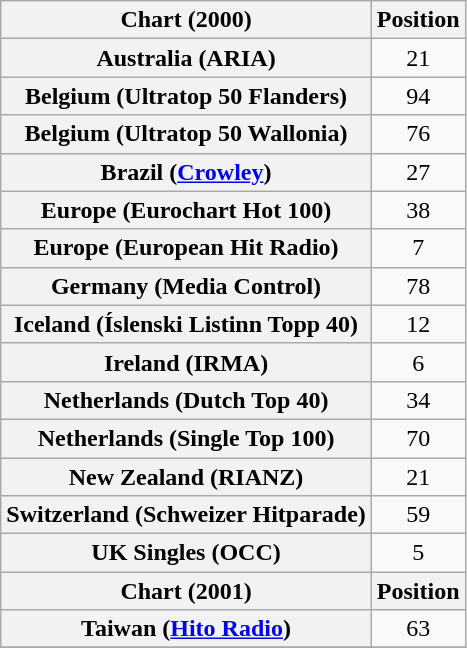<table class="wikitable sortable plainrowheaders" style="text-align:center">
<tr>
<th scope="col">Chart (2000)</th>
<th scope="col">Position</th>
</tr>
<tr>
<th scope="row">Australia (ARIA)</th>
<td>21</td>
</tr>
<tr>
<th scope="row">Belgium (Ultratop 50 Flanders)</th>
<td>94</td>
</tr>
<tr>
<th scope="row">Belgium (Ultratop 50 Wallonia)</th>
<td>76</td>
</tr>
<tr>
<th scope="row">Brazil (<a href='#'>Crowley</a>)</th>
<td>27</td>
</tr>
<tr>
<th scope="row">Europe (Eurochart Hot 100)</th>
<td>38</td>
</tr>
<tr>
<th scope="row">Europe (European Hit Radio)</th>
<td>7</td>
</tr>
<tr>
<th scope="row">Germany (Media Control)</th>
<td>78</td>
</tr>
<tr>
<th scope="row">Iceland (Íslenski Listinn Topp 40)</th>
<td>12</td>
</tr>
<tr>
<th scope="row">Ireland (IRMA)</th>
<td>6</td>
</tr>
<tr>
<th scope="row">Netherlands (Dutch Top 40)</th>
<td>34</td>
</tr>
<tr>
<th scope="row">Netherlands (Single Top 100)</th>
<td>70</td>
</tr>
<tr>
<th scope="row">New Zealand (RIANZ)</th>
<td>21</td>
</tr>
<tr>
<th scope="row">Switzerland (Schweizer Hitparade)</th>
<td>59</td>
</tr>
<tr>
<th scope="row">UK Singles (OCC)</th>
<td>5</td>
</tr>
<tr>
<th>Chart (2001)</th>
<th>Position</th>
</tr>
<tr>
<th scope="row">Taiwan (<a href='#'>Hito Radio</a>)</th>
<td style="text-align:center;">63</td>
</tr>
<tr>
</tr>
</table>
